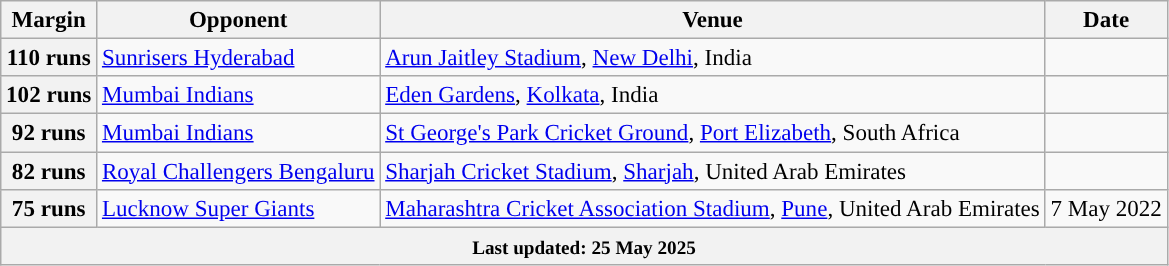<table class="wikitable sortable" style="text-align:left;font-size:96%;">
<tr>
<th>Margin</th>
<th>Opponent</th>
<th>Venue</th>
<th>Date</th>
</tr>
<tr>
<th scope="row" style="text-align:center;">110 runs</th>
<td><a href='#'>Sunrisers Hyderabad</a></td>
<td><a href='#'>Arun Jaitley Stadium</a>, <a href='#'>New Delhi</a>, India</td>
<td></td>
</tr>
<tr>
<th scope=row style=text-align:center;>102 runs</th>
<td><a href='#'>Mumbai Indians</a></td>
<td><a href='#'>Eden Gardens</a>, <a href='#'>Kolkata</a>, India</td>
<td></td>
</tr>
<tr>
<th scope=row style=text-align:center;>92 runs</th>
<td><a href='#'>Mumbai Indians</a></td>
<td><a href='#'>St George's Park Cricket Ground</a>, <a href='#'>Port Elizabeth</a>, South Africa</td>
<td></td>
</tr>
<tr>
<th scope=row style=text-align:center;>82 runs</th>
<td><a href='#'>Royal Challengers Bengaluru</a></td>
<td><a href='#'>Sharjah Cricket Stadium</a>, <a href='#'>Sharjah</a>, United Arab Emirates</td>
<td></td>
</tr>
<tr>
<th>75 runs</th>
<td><a href='#'>Lucknow Super Giants</a></td>
<td><a href='#'>Maharashtra Cricket Association Stadium</a>, <a href='#'>Pune</a>, United Arab Emirates</td>
<td>7 May 2022</td>
</tr>
<tr class="sortbottom">
<th colspan="4"><small>Last updated: 25 May 2025</small></th>
</tr>
</table>
